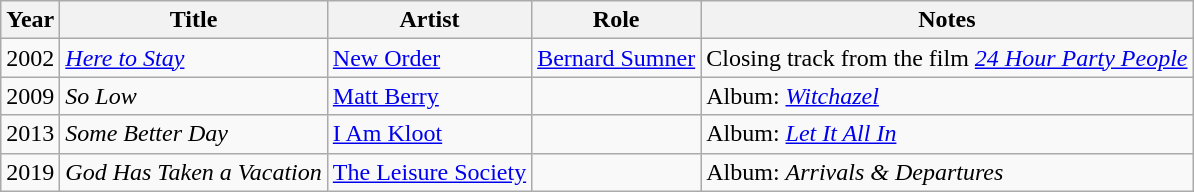<table class="wikitable sortable">
<tr>
<th>Year</th>
<th>Title</th>
<th>Artist</th>
<th>Role</th>
<th class="unsortable">Notes</th>
</tr>
<tr>
<td>2002</td>
<td><em><a href='#'>Here to Stay</a></em></td>
<td><a href='#'>New Order</a></td>
<td><a href='#'>Bernard Sumner</a></td>
<td>Closing track from the film <em><a href='#'>24 Hour Party People</a></em></td>
</tr>
<tr>
<td>2009</td>
<td><em>So Low</em></td>
<td><a href='#'>Matt Berry</a></td>
<td></td>
<td>Album: <em><a href='#'>Witchazel</a></em></td>
</tr>
<tr>
<td>2013</td>
<td><em>Some Better Day</em></td>
<td><a href='#'>I Am Kloot</a></td>
<td></td>
<td>Album: <em><a href='#'>Let It All In</a></em></td>
</tr>
<tr>
<td>2019</td>
<td><em>God Has Taken a Vacation</em></td>
<td><a href='#'>The Leisure Society</a></td>
<td></td>
<td>Album: <em>Arrivals & Departures</em></td>
</tr>
</table>
